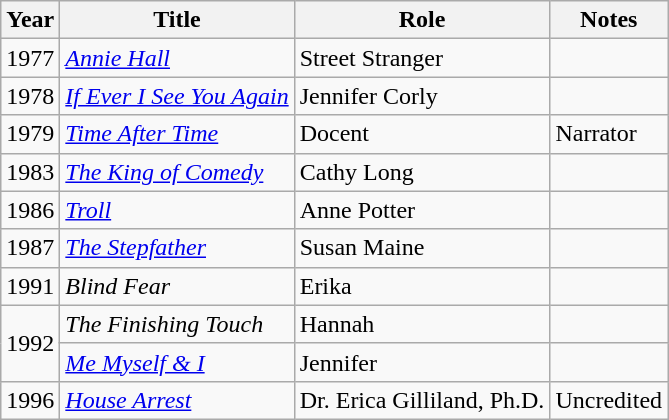<table class="wikitable sortable">
<tr>
<th>Year</th>
<th>Title</th>
<th>Role</th>
<th class="unsortable">Notes</th>
</tr>
<tr>
<td>1977</td>
<td><em><a href='#'>Annie Hall</a></em></td>
<td>Street Stranger</td>
<td></td>
</tr>
<tr>
<td>1978</td>
<td><em><a href='#'>If Ever I See You Again</a></em></td>
<td>Jennifer Corly</td>
<td></td>
</tr>
<tr>
<td>1979</td>
<td><em><a href='#'>Time After Time</a></em></td>
<td>Docent</td>
<td>Narrator</td>
</tr>
<tr>
<td>1983</td>
<td><em><a href='#'>The King of Comedy</a></em></td>
<td>Cathy Long</td>
<td></td>
</tr>
<tr>
<td>1986</td>
<td><em><a href='#'>Troll</a></em></td>
<td>Anne Potter</td>
<td></td>
</tr>
<tr>
<td>1987</td>
<td><em><a href='#'>The Stepfather</a></em></td>
<td>Susan Maine</td>
<td></td>
</tr>
<tr>
<td>1991</td>
<td><em>Blind Fear</em></td>
<td>Erika</td>
<td></td>
</tr>
<tr>
<td rowspan=2>1992</td>
<td><em>The Finishing Touch</em></td>
<td>Hannah</td>
<td></td>
</tr>
<tr>
<td><em><a href='#'>Me Myself & I</a></em></td>
<td>Jennifer</td>
<td></td>
</tr>
<tr>
<td>1996</td>
<td><em><a href='#'>House Arrest</a></em></td>
<td>Dr. Erica Gilliland, Ph.D.</td>
<td>Uncredited</td>
</tr>
</table>
